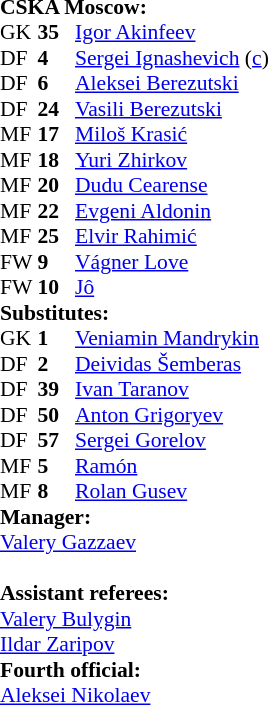<table style="font-size: 90%" cellspacing="0" cellpadding="0">
<tr>
<td colspan="4"><strong>CSKA Moscow:</strong></td>
</tr>
<tr>
<th width=25></th>
<th width=25></th>
</tr>
<tr>
<td>GK</td>
<td><strong>35</strong></td>
<td> <a href='#'>Igor Akinfeev</a></td>
</tr>
<tr>
<td>DF</td>
<td><strong>4</strong></td>
<td> <a href='#'>Sergei Ignashevich</a> (<a href='#'>c</a>)</td>
<td></td>
</tr>
<tr>
<td>DF</td>
<td><strong>6</strong></td>
<td> <a href='#'>Aleksei Berezutski</a></td>
</tr>
<tr>
<td>DF</td>
<td><strong>24</strong></td>
<td> <a href='#'>Vasili Berezutski</a></td>
</tr>
<tr>
<td>MF</td>
<td><strong>17</strong></td>
<td> <a href='#'>Miloš Krasić</a></td>
<td></td>
<td></td>
</tr>
<tr>
<td>MF</td>
<td><strong>18</strong></td>
<td> <a href='#'>Yuri Zhirkov</a></td>
</tr>
<tr>
<td>MF</td>
<td><strong>20</strong></td>
<td> <a href='#'>Dudu Cearense</a></td>
</tr>
<tr>
<td>MF</td>
<td><strong>22</strong></td>
<td> <a href='#'>Evgeni Aldonin</a></td>
<td></td>
<td></td>
</tr>
<tr>
<td>MF</td>
<td><strong>25</strong></td>
<td> <a href='#'>Elvir Rahimić</a></td>
</tr>
<tr>
<td>FW</td>
<td><strong>9</strong></td>
<td> <a href='#'>Vágner Love</a></td>
<td></td>
<td></td>
</tr>
<tr>
<td>FW</td>
<td><strong>10</strong></td>
<td> <a href='#'>Jô</a></td>
<td></td>
</tr>
<tr>
<td colspan=3><strong>Substitutes:</strong></td>
</tr>
<tr>
<td>GK</td>
<td><strong>1</strong></td>
<td> <a href='#'>Veniamin Mandrykin</a></td>
</tr>
<tr>
<td>DF</td>
<td><strong>2</strong></td>
<td> <a href='#'>Deividas Šemberas</a></td>
<td></td>
<td></td>
</tr>
<tr>
<td>DF</td>
<td><strong>39</strong></td>
<td> <a href='#'>Ivan Taranov</a></td>
<td></td>
<td></td>
</tr>
<tr>
<td>DF</td>
<td><strong>50</strong></td>
<td> <a href='#'>Anton Grigoryev</a></td>
</tr>
<tr>
<td>DF</td>
<td><strong>57</strong></td>
<td> <a href='#'>Sergei Gorelov</a></td>
</tr>
<tr>
<td>MF</td>
<td><strong>5</strong></td>
<td> <a href='#'>Ramón</a></td>
<td></td>
<td></td>
</tr>
<tr>
<td>MF</td>
<td><strong>8</strong></td>
<td> <a href='#'>Rolan Gusev</a></td>
</tr>
<tr>
<td colspan=3><strong>Manager:</strong></td>
</tr>
<tr>
<td colspan=4> <a href='#'>Valery Gazzaev</a><br><br><strong>Assistant referees:</strong><br> <a href='#'>Valery Bulygin</a><br> <a href='#'>Ildar Zaripov</a>
<br><strong>Fourth official:</strong><br> <a href='#'>Aleksei Nikolaev</a></td>
</tr>
</table>
